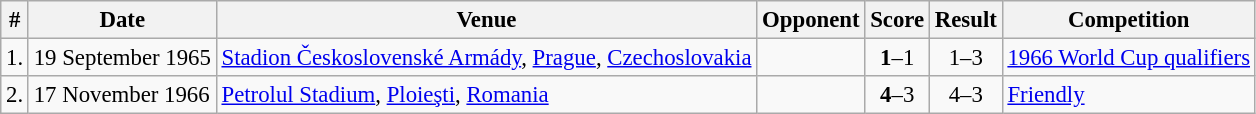<table class="wikitable" style="font-size: 95%;">
<tr>
<th>#</th>
<th>Date</th>
<th>Venue</th>
<th>Opponent</th>
<th>Score</th>
<th>Result</th>
<th>Competition</th>
</tr>
<tr>
<td>1.</td>
<td>19 September 1965</td>
<td><a href='#'>Stadion Československé Armády</a>, <a href='#'>Prague</a>, <a href='#'>Czechoslovakia</a></td>
<td></td>
<td align="center"><strong>1</strong>–1</td>
<td align="center">1–3</td>
<td><a href='#'>1966 World Cup qualifiers</a></td>
</tr>
<tr>
<td>2.</td>
<td>17 November 1966</td>
<td><a href='#'>Petrolul Stadium</a>, <a href='#'>Ploieşti</a>, <a href='#'>Romania</a></td>
<td></td>
<td align="center"><strong>4</strong>–3</td>
<td align="center">4–3</td>
<td><a href='#'>Friendly</a></td>
</tr>
</table>
